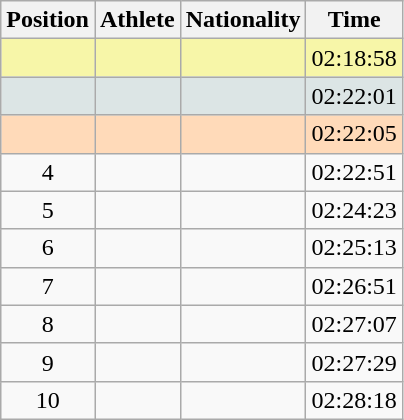<table class="wikitable sortable">
<tr>
<th scope="col">Position</th>
<th scope="col">Athlete</th>
<th scope="col">Nationality</th>
<th scope="col">Time</th>
</tr>
<tr bgcolor="#F7F6A8">
<td align=center></td>
<td></td>
<td></td>
<td>02:18:58</td>
</tr>
<tr bgcolor="#DCE5E5">
<td align=center></td>
<td></td>
<td></td>
<td>02:22:01</td>
</tr>
<tr bgcolor="#FFDAB9">
<td align=center></td>
<td></td>
<td></td>
<td>02:22:05</td>
</tr>
<tr>
<td align=center>4</td>
<td></td>
<td></td>
<td>02:22:51</td>
</tr>
<tr>
<td align=center>5</td>
<td></td>
<td></td>
<td>02:24:23</td>
</tr>
<tr>
<td align=center>6</td>
<td></td>
<td></td>
<td>02:25:13</td>
</tr>
<tr>
<td align=center>7</td>
<td></td>
<td></td>
<td>02:26:51</td>
</tr>
<tr>
<td align=center>8</td>
<td></td>
<td></td>
<td>02:27:07</td>
</tr>
<tr>
<td align=center>9</td>
<td></td>
<td></td>
<td>02:27:29</td>
</tr>
<tr>
<td align=center>10</td>
<td></td>
<td></td>
<td>02:28:18</td>
</tr>
</table>
